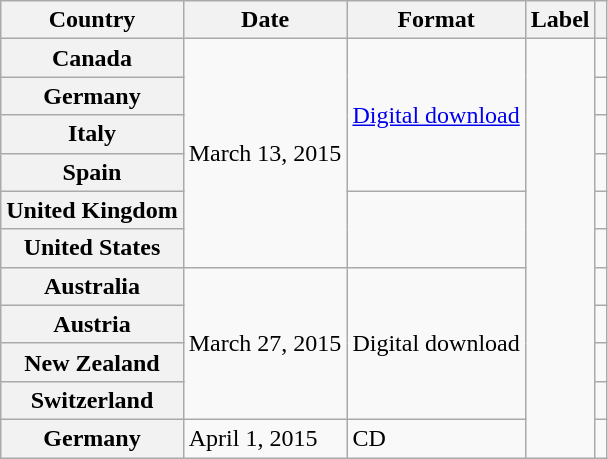<table class="wikitable plainrowheaders">
<tr>
<th scope="col">Country</th>
<th scope="col">Date</th>
<th scope="col">Format</th>
<th scope="col">Label</th>
<th scope="col"></th>
</tr>
<tr>
<th scope="row">Canada</th>
<td rowspan="6">March 13, 2015</td>
<td rowspan="4"><a href='#'>Digital download</a></td>
<td rowspan="11"></td>
<td></td>
</tr>
<tr>
<th scope="row">Germany</th>
<td></td>
</tr>
<tr>
<th scope="row">Italy</th>
<td></td>
</tr>
<tr>
<th scope="row">Spain</th>
<td></td>
</tr>
<tr>
<th scope="row">United Kingdom</th>
<td rowspan="2"></td>
<td></td>
</tr>
<tr>
<th scope="row">United States</th>
<td></td>
</tr>
<tr>
<th scope="row">Australia</th>
<td rowspan="4">March 27, 2015</td>
<td rowspan="4">Digital download</td>
<td></td>
</tr>
<tr>
<th scope="row">Austria</th>
<td></td>
</tr>
<tr>
<th scope="row">New Zealand</th>
<td></td>
</tr>
<tr>
<th scope="row">Switzerland</th>
<td></td>
</tr>
<tr>
<th scope="row">Germany</th>
<td>April 1, 2015</td>
<td>CD</td>
<td></td>
</tr>
</table>
